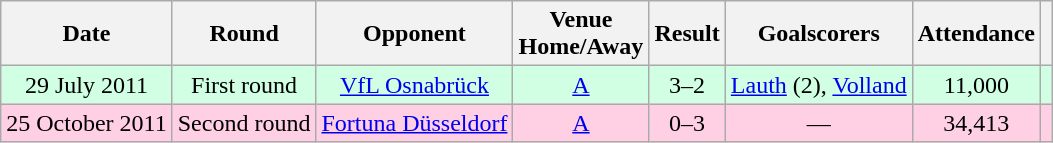<table class="wikitable" Style="text-align: center">
<tr>
<th>Date</th>
<th>Round</th>
<th>Opponent</th>
<th>Venue<br>Home/Away</th>
<th>Result<br></th>
<th>Goalscorers</th>
<th>Attendance</th>
<th></th>
</tr>
<tr style="background:#d0ffe3">
<td>29 July 2011</td>
<td>First round</td>
<td><a href='#'>VfL Osnabrück</a></td>
<td><a href='#'>A</a></td>
<td>3–2</td>
<td><a href='#'>Lauth</a> (2), <a href='#'>Volland</a></td>
<td>11,000</td>
<td></td>
</tr>
<tr style="background:#ffd0e3">
<td>25 October 2011</td>
<td>Second round</td>
<td><a href='#'>Fortuna Düsseldorf</a></td>
<td><a href='#'>A</a></td>
<td>0–3</td>
<td>—</td>
<td>34,413</td>
<td></td>
</tr>
</table>
